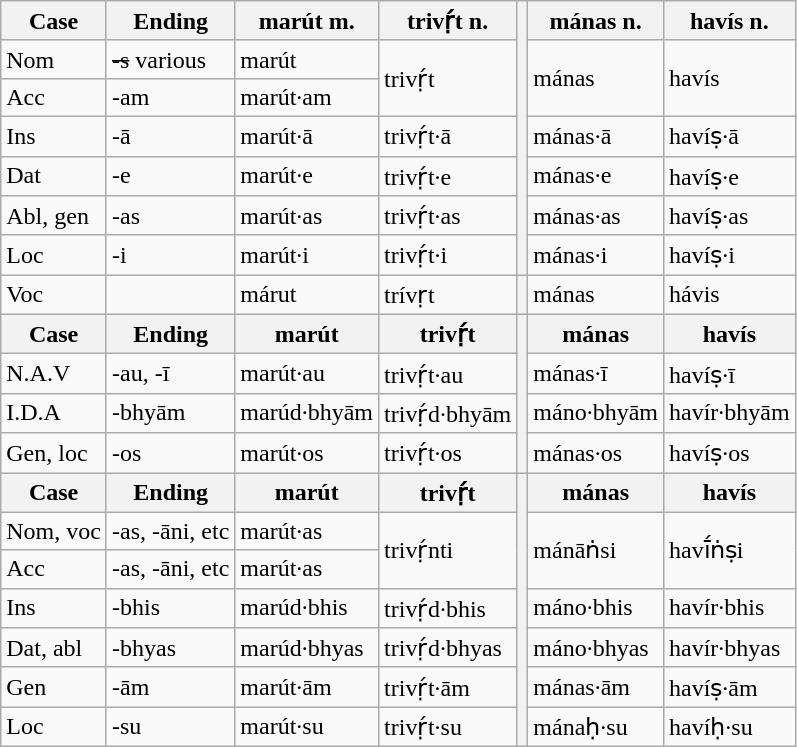<table class="wikitable">
<tr>
<th>Case</th>
<th>Ending</th>
<th>marút m.</th>
<th>trivṛ́t n.</th>
<th rowspan="7"></th>
<th>mánas n. </th>
<th>havís n. </th>
</tr>
<tr>
<td>Nom</td>
<td><s>-s</s> various</td>
<td>marút</td>
<td rowspan=2>trivṛ́t</td>
<td rowspan=2>mánas</td>
<td rowspan=2>havís</td>
</tr>
<tr>
<td>Acc</td>
<td>-am</td>
<td>marút·am</td>
</tr>
<tr>
<td>Ins</td>
<td>-ā</td>
<td>marút·ā</td>
<td>trivṛ́t·ā</td>
<td>mánas·ā</td>
<td>havíṣ·ā</td>
</tr>
<tr>
<td>Dat</td>
<td>-e</td>
<td>marút·e</td>
<td>trivṛ́t·e</td>
<td>mánas·e</td>
<td>havíṣ·e</td>
</tr>
<tr>
<td>Abl, gen</td>
<td>-as</td>
<td>marút·as</td>
<td>trivṛ́t·as</td>
<td>mánas·as</td>
<td>havíṣ·as</td>
</tr>
<tr>
<td>Loc</td>
<td>-i</td>
<td>marút·i</td>
<td>trivṛ́t·i</td>
<td>mánas·i</td>
<td>havíṣ·i</td>
</tr>
<tr>
<td>Voc</td>
<td></td>
<td>márut</td>
<td>trívṛt</td>
<th></th>
<td>mánas</td>
<td>hávis</td>
</tr>
<tr>
<th>Case</th>
<th>Ending</th>
<th>marút</th>
<th>trivṛ́t</th>
<th rowspan="4"></th>
<th>mánas</th>
<th>havís</th>
</tr>
<tr>
<td>N.A.V</td>
<td>-au, -ī</td>
<td>marút·au</td>
<td>trivṛ́t·au</td>
<td>mánas·ī</td>
<td>havíṣ·ī</td>
</tr>
<tr>
<td>I.D.A</td>
<td>-bhyām</td>
<td>marúd·bhyām</td>
<td>trivṛ́d·bhyām</td>
<td>máno·bhyām</td>
<td>havír·bhyām</td>
</tr>
<tr>
<td>Gen, loc</td>
<td>-os</td>
<td>marút·os</td>
<td>trivṛ́t·os</td>
<td>mánas·os</td>
<td>havíṣ·os</td>
</tr>
<tr>
<th>Case</th>
<th>Ending</th>
<th>marút</th>
<th>trivṛ́t</th>
<th rowspan="7"></th>
<th>mánas</th>
<th>havís</th>
</tr>
<tr>
<td>Nom, voc</td>
<td>-as, -āni, etc</td>
<td>marút·as</td>
<td rowspan=2>trivṛ́nti</td>
<td rowspan=2>mánāṅsi</td>
<td rowspan=2>havī́ṅṣi</td>
</tr>
<tr>
<td>Acc</td>
<td>-as, -āni, etc</td>
<td>marút·as</td>
</tr>
<tr>
<td>Ins</td>
<td>-bhis</td>
<td>marúd·bhis</td>
<td>trivṛ́d·bhis</td>
<td>máno·bhis</td>
<td>havír·bhis</td>
</tr>
<tr>
<td>Dat, abl</td>
<td>-bhyas</td>
<td>marúd·bhyas</td>
<td>trivṛ́d·bhyas</td>
<td>máno·bhyas</td>
<td>havír·bhyas</td>
</tr>
<tr>
<td>Gen</td>
<td>-ām</td>
<td>marút·ām</td>
<td>trivṛ́t·ām</td>
<td>mánas·ām</td>
<td>havíṣ·ām</td>
</tr>
<tr>
<td>Loc</td>
<td>-su</td>
<td>marút·su</td>
<td>trivṛ́t·su</td>
<td>mánaḥ·su</td>
<td>havíḥ·su</td>
</tr>
</table>
